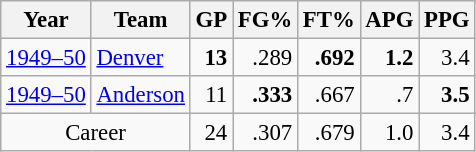<table class="wikitable sortable" style="font-size:95%; text-align:right;">
<tr>
<th>Year</th>
<th>Team</th>
<th>GP</th>
<th>FG%</th>
<th>FT%</th>
<th>APG</th>
<th>PPG</th>
</tr>
<tr>
<td style="text-align:left;"><a href='#'>1949–50</a></td>
<td style="text-align:left;"><a href='#'>Denver</a></td>
<td><strong>13</strong></td>
<td>.289</td>
<td><strong>.692</strong></td>
<td><strong>1.2</strong></td>
<td>3.4</td>
</tr>
<tr>
<td style="text-align:left;"><a href='#'>1949–50</a></td>
<td style="text-align:left;"><a href='#'>Anderson</a></td>
<td>11</td>
<td><strong>.333</strong></td>
<td>.667</td>
<td>.7</td>
<td><strong>3.5</strong></td>
</tr>
<tr>
<td colspan="2" style="text-align:center;">Career</td>
<td>24</td>
<td>.307</td>
<td>.679</td>
<td>1.0</td>
<td>3.4</td>
</tr>
</table>
